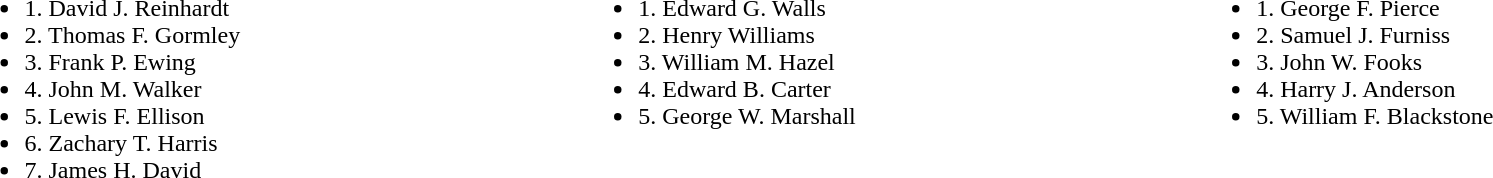<table width=100%>
<tr valign=top>
<td><br><ul><li>1. David J. Reinhardt</li><li>2. Thomas F. Gormley</li><li>3. Frank P. Ewing</li><li>4. John M. Walker</li><li>5. Lewis F. Ellison</li><li>6. Zachary T. Harris</li><li>7. James H. David</li></ul></td>
<td><br><ul><li>1. Edward G. Walls</li><li>2. Henry Williams</li><li>3. William M. Hazel</li><li>4. Edward B. Carter</li><li>5. George W. Marshall</li></ul></td>
<td><br><ul><li>1. George F. Pierce</li><li>2. Samuel J. Furniss</li><li>3. John W. Fooks</li><li>4. Harry J. Anderson</li><li>5. William F. Blackstone</li></ul></td>
</tr>
</table>
